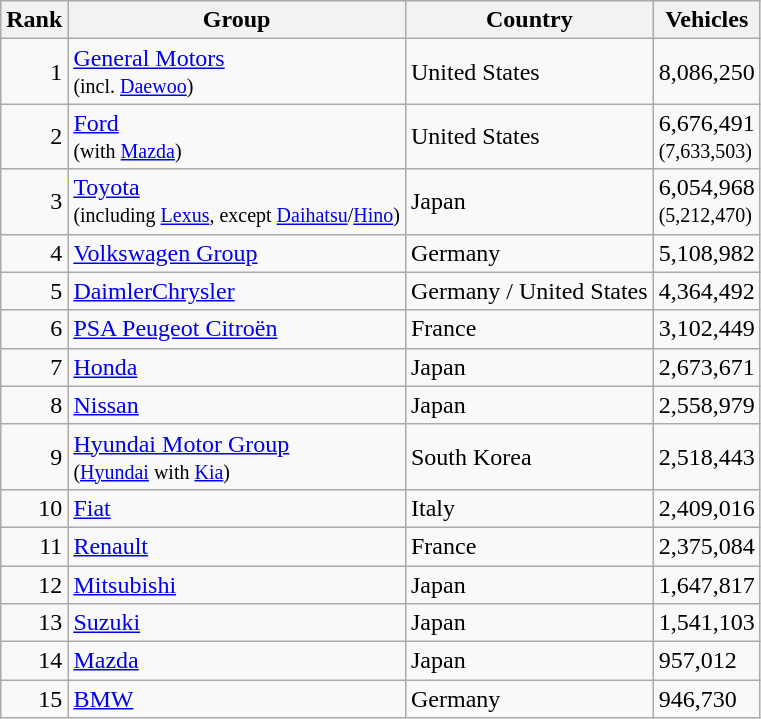<table class="wikitable sortable" style="text-align:right;">
<tr>
<th>Rank</th>
<th>Group</th>
<th>Country</th>
<th>Vehicles</th>
</tr>
<tr>
<td>1</td>
<td style="text-align:left;"><a href='#'>General Motors</a> <br> <small>(incl. <a href='#'>Daewoo</a>)</small></td>
<td style="text-align:left;">United States</td>
<td style="text-align:left;">8,086,250</td>
</tr>
<tr>
<td>2</td>
<td style="text-align:left;"><a href='#'>Ford</a> <br> <small>(with <a href='#'>Mazda</a>)</small></td>
<td style="text-align:left;">United States</td>
<td style="text-align:left;">6,676,491 <br> <small> (7,633,503)</small></td>
</tr>
<tr>
<td>3</td>
<td style="text-align:left;"><a href='#'>Toyota</a> <br> <small>(including <a href='#'>Lexus</a>, except <a href='#'>Daihatsu</a>/<a href='#'>Hino</a>)</small></td>
<td style="text-align:left;">Japan</td>
<td style="text-align:left;">6,054,968 <br> <small>(5,212,470)</small></td>
</tr>
<tr>
<td>4</td>
<td style="text-align:left;"><a href='#'>Volkswagen Group</a></td>
<td style="text-align:left;">Germany</td>
<td style="text-align:left;">5,108,982</td>
</tr>
<tr>
<td>5</td>
<td style="text-align:left;"><a href='#'>DaimlerChrysler</a></td>
<td style="text-align:left;">Germany / United States</td>
<td style="text-align:left;">4,364,492</td>
</tr>
<tr>
<td>6</td>
<td style="text-align:left;"><a href='#'>PSA Peugeot Citroën</a></td>
<td style="text-align:left;">France</td>
<td style="text-align:left;">3,102,449</td>
</tr>
<tr>
<td>7</td>
<td style="text-align:left;"><a href='#'>Honda</a></td>
<td style="text-align:left;">Japan</td>
<td style="text-align:left;">2,673,671</td>
</tr>
<tr>
<td>8</td>
<td style="text-align:left;"><a href='#'>Nissan</a></td>
<td style="text-align:left;">Japan</td>
<td style="text-align:left;">2,558,979</td>
</tr>
<tr>
<td>9</td>
<td style="text-align:left;"><a href='#'>Hyundai Motor Group</a> <br> <small>(<a href='#'>Hyundai</a> with <a href='#'>Kia</a>)</small></td>
<td style="text-align:left;">South Korea</td>
<td style="text-align:left;">2,518,443</td>
</tr>
<tr>
<td>10</td>
<td style="text-align:left;"><a href='#'>Fiat</a></td>
<td style="text-align:left;">Italy</td>
<td style="text-align:left;">2,409,016</td>
</tr>
<tr>
<td>11</td>
<td style="text-align:left;"><a href='#'>Renault</a></td>
<td style="text-align:left;">France</td>
<td style="text-align:left;">2,375,084</td>
</tr>
<tr>
<td>12</td>
<td style="text-align:left;"><a href='#'>Mitsubishi</a></td>
<td style="text-align:left;">Japan</td>
<td style="text-align:left;">1,647,817</td>
</tr>
<tr>
<td>13</td>
<td style="text-align:left;"><a href='#'>Suzuki</a></td>
<td style="text-align:left;">Japan</td>
<td style="text-align:left;">1,541,103</td>
</tr>
<tr>
<td>14</td>
<td style="text-align:left;"><a href='#'>Mazda</a></td>
<td style="text-align:left;">Japan</td>
<td style="text-align:left;">957,012</td>
</tr>
<tr>
<td>15</td>
<td style="text-align:left;"><a href='#'>BMW</a></td>
<td style="text-align:left;">Germany</td>
<td style="text-align:left;">946,730</td>
</tr>
</table>
